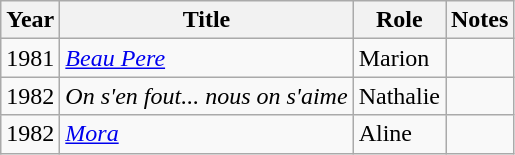<table class="wikitable">
<tr>
<th>Year</th>
<th>Title</th>
<th>Role</th>
<th>Notes</th>
</tr>
<tr>
<td>1981</td>
<td><em><a href='#'>Beau Pere</a></em></td>
<td>Marion</td>
<td></td>
</tr>
<tr>
<td>1982</td>
<td><em>On s'en fout... nous on s'aime</em></td>
<td>Nathalie</td>
<td></td>
</tr>
<tr>
<td>1982</td>
<td><em><a href='#'>Mora</a></em></td>
<td>Aline</td>
<td></td>
</tr>
</table>
